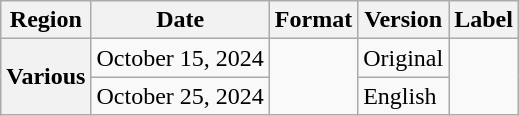<table class="wikitable plainrowheaders">
<tr>
<th scope="col">Region</th>
<th scope="col">Date</th>
<th scope="col">Format</th>
<th scope="col">Version</th>
<th scope="col">Label</th>
</tr>
<tr>
<th scope="row" rowspan="2">Various </th>
<td>October 15, 2024</td>
<td rowspan="2"></td>
<td>Original</td>
<td rowspan="2"></td>
</tr>
<tr>
<td>October 25, 2024</td>
<td>English</td>
</tr>
</table>
